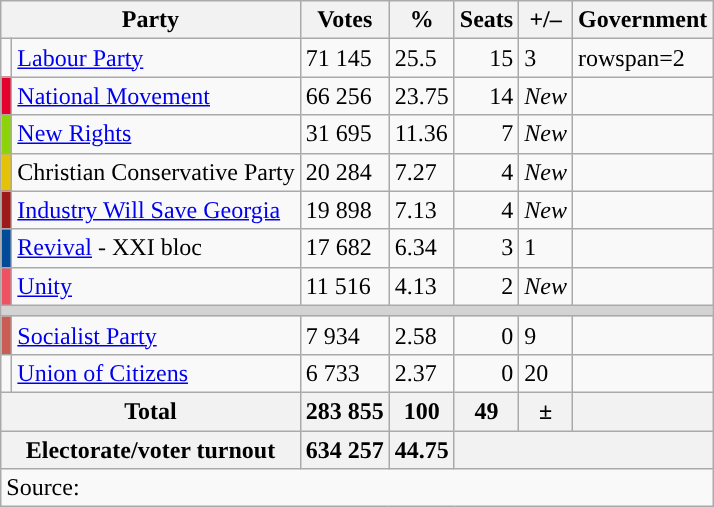<table class="wikitable">
<tr>
<th colspan="2">Party</th>
<th scope="col">Votes</th>
<th scope="col">%</th>
<th scope="col">Seats</th>
<th scope="col">+/–</th>
<th colspan="2">Government</th>
</tr>
<tr>
<td style="background:"></td>
<td align=left><a href='#'>Labour Party</a></td>
<td>71 145</td>
<td>25.5</td>
<td align=right>15</td>
<td> 3</td>
<td>rowspan=2 </td>
</tr>
<tr>
<td style="background:#e4012e"></td>
<td align=left><a href='#'>National Movement</a></td>
<td>66 256</td>
<td>23.75</td>
<td align=right>14</td>
<td><em>New</em></td>
</tr>
<tr>
<td style="background:#8CD309"></td>
<td align=left><a href='#'>New Rights</a></td>
<td>31 695</td>
<td>11.36</td>
<td align=right>7</td>
<td><em>New</em></td>
<td></td>
</tr>
<tr>
<td style="background:#E4C208"></td>
<td align=left>Christian Conservative Party</td>
<td>20 284</td>
<td>7.27</td>
<td align=right>4</td>
<td><em>New</em></td>
<td></td>
</tr>
<tr>
<td style="background:#9E1A1A"></td>
<td align=left><a href='#'>Industry Will Save Georgia</a></td>
<td>19 898</td>
<td>7.13</td>
<td align=right>4</td>
<td><em>New</em></td>
<td></td>
</tr>
<tr>
<td style="background:#004a99"></td>
<td align=left><a href='#'>Revival</a> - XXI bloc</td>
<td>17 682</td>
<td>6.34</td>
<td align=right>3</td>
<td> 1</td>
<td></td>
</tr>
<tr>
<td style="background:#EF5062"></td>
<td align=left><a href='#'>Unity</a></td>
<td>11 516</td>
<td>4.13</td>
<td align=right>2</td>
<td><em>New</em></td>
<td></td>
</tr>
<tr>
<td colspan=9 bgcolor=lightgrey></td>
</tr>
<tr>
<td style="background:#C95D53"></td>
<td align=left><a href='#'>Socialist Party</a></td>
<td>7 934</td>
<td>2.58</td>
<td align=right>0</td>
<td> 9</td>
<td></td>
</tr>
<tr>
<td style="background:"></td>
<td align=left><a href='#'>Union of Citizens</a></td>
<td>6 733</td>
<td>2.37</td>
<td align=right>0</td>
<td> 20</td>
<td></td>
</tr>
<tr>
<th colspan="2">Total</th>
<th>283 855</th>
<th>100</th>
<th align="right">49</th>
<th>±</th>
<th colspan="2"></th>
</tr>
<tr>
<th colspan=2>Electorate/voter turnout</th>
<th>634 257</th>
<th>44.75</th>
<th colspan=5></th>
</tr>
<tr>
<td colspan=9>Source: </td>
</tr>
</table>
